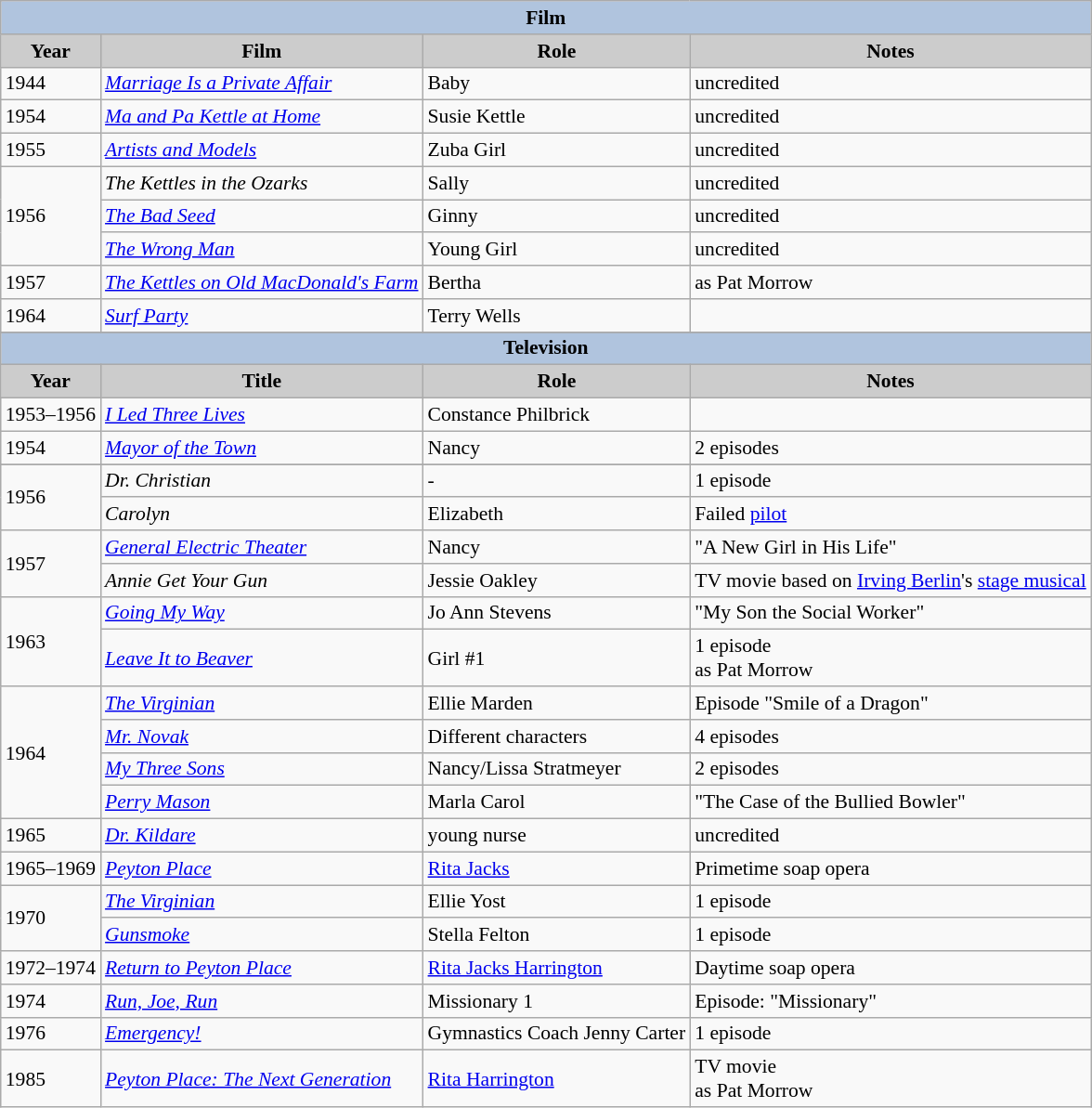<table class="wikitable" style="font-size:90%;">
<tr>
<th colspan=4 style="background:#B0C4DE;">Film</th>
</tr>
<tr align="center">
<th style="background: #CCCCCC;">Year</th>
<th style="background: #CCCCCC;">Film</th>
<th style="background: #CCCCCC;">Role</th>
<th style="background: #CCCCCC;">Notes</th>
</tr>
<tr>
<td>1944</td>
<td><em><a href='#'>Marriage Is a Private Affair</a></em></td>
<td>Baby</td>
<td>uncredited</td>
</tr>
<tr>
<td>1954</td>
<td><em><a href='#'>Ma and Pa Kettle at Home</a></em></td>
<td>Susie Kettle</td>
<td>uncredited</td>
</tr>
<tr>
<td>1955</td>
<td><em><a href='#'>Artists and Models</a></em></td>
<td>Zuba Girl</td>
<td>uncredited</td>
</tr>
<tr>
<td rowspan="3">1956</td>
<td><em>The Kettles in the Ozarks</em></td>
<td>Sally</td>
<td>uncredited</td>
</tr>
<tr>
<td><em><a href='#'>The Bad Seed</a></em></td>
<td>Ginny</td>
<td>uncredited</td>
</tr>
<tr>
<td><em><a href='#'>The Wrong Man</a></em></td>
<td>Young Girl</td>
<td>uncredited</td>
</tr>
<tr>
<td>1957</td>
<td><em><a href='#'>The Kettles on Old MacDonald's Farm</a></em></td>
<td>Bertha</td>
<td>as Pat Morrow</td>
</tr>
<tr>
<td>1964</td>
<td><em><a href='#'>Surf Party</a></em></td>
<td>Terry Wells</td>
<td></td>
</tr>
<tr>
</tr>
<tr align="center">
<th colspan=4 style="background:#B0C4DE;">Television</th>
</tr>
<tr align="center">
<th style="background: #CCCCCC;">Year</th>
<th style="background: #CCCCCC;">Title</th>
<th style="background: #CCCCCC;">Role</th>
<th style="background: #CCCCCC;">Notes</th>
</tr>
<tr>
<td>1953–1956</td>
<td><em><a href='#'>I Led Three Lives</a></em></td>
<td>Constance Philbrick</td>
<td></td>
</tr>
<tr>
<td>1954</td>
<td><em><a href='#'>Mayor of the Town</a></em></td>
<td>Nancy</td>
<td>2 episodes</td>
</tr>
<tr>
</tr>
<tr>
<td rowspan=2>1956</td>
<td><em>Dr. Christian</em></td>
<td>-</td>
<td>1 episode</td>
</tr>
<tr>
<td><em>Carolyn</em></td>
<td>Elizabeth</td>
<td>Failed <a href='#'>pilot</a></td>
</tr>
<tr>
<td rowspan=2>1957</td>
<td><em><a href='#'>General Electric Theater</a></em></td>
<td>Nancy</td>
<td>"A New Girl in His Life"</td>
</tr>
<tr>
<td><em>Annie Get Your Gun</em></td>
<td>Jessie Oakley</td>
<td>TV movie based on <a href='#'>Irving Berlin</a>'s <a href='#'>stage musical</a></td>
</tr>
<tr>
<td rowspan=2>1963</td>
<td><em><a href='#'>Going My Way</a></em></td>
<td>Jo Ann Stevens</td>
<td>"My Son the Social Worker"</td>
</tr>
<tr>
<td><em><a href='#'>Leave It to Beaver</a></em></td>
<td>Girl #1</td>
<td>1 episode<br>as Pat Morrow</td>
</tr>
<tr>
<td rowspan=4>1964</td>
<td><em><a href='#'>The Virginian</a></em></td>
<td>Ellie Marden</td>
<td>Episode "Smile of a Dragon"</td>
</tr>
<tr>
<td><em><a href='#'>Mr. Novak</a></em></td>
<td>Different characters</td>
<td>4 episodes</td>
</tr>
<tr>
<td><em><a href='#'>My Three Sons</a></em></td>
<td>Nancy/Lissa Stratmeyer</td>
<td>2 episodes</td>
</tr>
<tr>
<td><em><a href='#'>Perry Mason</a></em></td>
<td>Marla Carol</td>
<td>"The Case of the Bullied Bowler"</td>
</tr>
<tr>
<td>1965</td>
<td><em><a href='#'>Dr. Kildare</a></em></td>
<td>young nurse</td>
<td>uncredited</td>
</tr>
<tr>
<td>1965–1969</td>
<td><em><a href='#'>Peyton Place</a></em></td>
<td><a href='#'>Rita Jacks</a></td>
<td>Primetime soap opera</td>
</tr>
<tr>
<td rowspan=2>1970</td>
<td><em><a href='#'>The Virginian</a></em></td>
<td>Ellie Yost</td>
<td>1 episode</td>
</tr>
<tr>
<td><em><a href='#'>Gunsmoke</a></em></td>
<td>Stella Felton</td>
<td>1 episode</td>
</tr>
<tr>
<td>1972–1974</td>
<td><em><a href='#'>Return to Peyton Place</a></em></td>
<td><a href='#'>Rita Jacks Harrington</a></td>
<td>Daytime soap opera</td>
</tr>
<tr>
<td>1974</td>
<td><em><a href='#'>Run, Joe, Run</a></em></td>
<td>Missionary 1</td>
<td>Episode: "Missionary"</td>
</tr>
<tr>
<td>1976</td>
<td><em><a href='#'>Emergency!</a></em></td>
<td>Gymnastics Coach Jenny Carter</td>
<td>1 episode</td>
</tr>
<tr>
<td>1985</td>
<td><em><a href='#'>Peyton Place: The Next Generation</a></em></td>
<td><a href='#'>Rita Harrington</a></td>
<td>TV movie<br>as Pat Morrow</td>
</tr>
</table>
